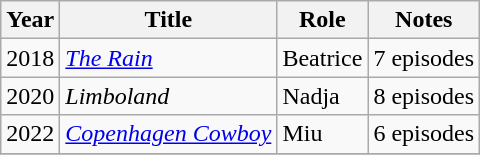<table class="wikitable unsortable">
<tr>
<th>Year</th>
<th>Title</th>
<th>Role</th>
<th>Notes</th>
</tr>
<tr>
<td>2018</td>
<td><em><a href='#'>The Rain</a></em></td>
<td>Beatrice</td>
<td>7 episodes</td>
</tr>
<tr>
<td>2020</td>
<td><em>Limboland</em></td>
<td>Nadja</td>
<td>8 episodes</td>
</tr>
<tr>
<td>2022</td>
<td><em><a href='#'>Copenhagen Cowboy</a></em></td>
<td>Miu</td>
<td>6 episodes</td>
</tr>
<tr>
</tr>
</table>
